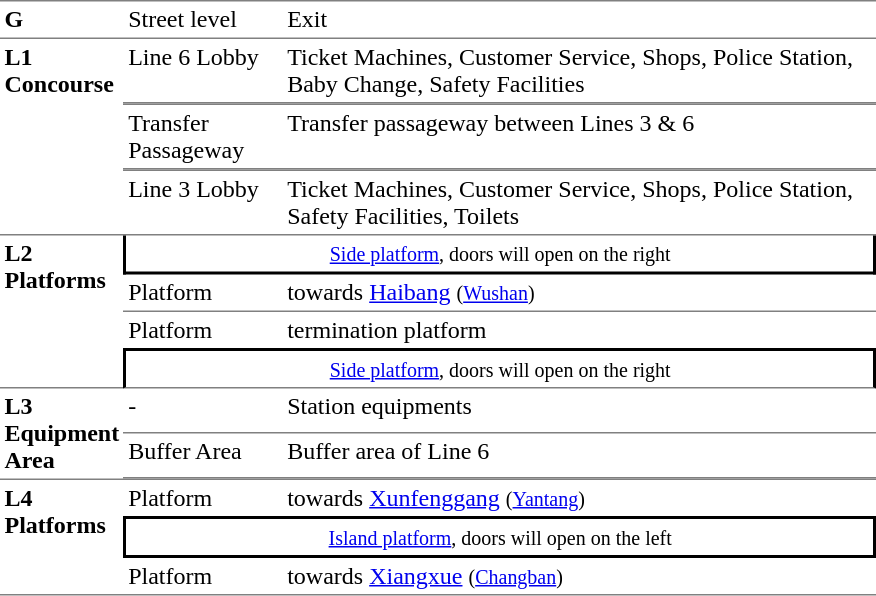<table table border=0 cellspacing=0 cellpadding=3>
<tr>
<td style="border-top:solid 1px gray;" width=50 valign=top><strong>G</strong></td>
<td style="border-top:solid 1px gray;" width=100 valign=top>Street level</td>
<td style="border-top:solid 1px gray;" width=390 valign=top>Exit</td>
</tr>
<tr>
<td style="border-bottom:solid 1px gray; border-top:solid 1px gray;" valign=top rowspan=3><strong>L1<br>Concourse</strong></td>
<td style="border-bottom:solid 1px gray; border-top:solid 1px gray;" valign=top>Line 6 Lobby</td>
<td style="border-bottom:solid 1px gray; border-top:solid 1px gray;" valign=top>Ticket Machines, Customer Service, Shops, Police Station, Baby Change, Safety Facilities</td>
</tr>
<tr>
<td style="border-bottom:solid 1px gray; border-top:solid 1px gray;" valign=top>Transfer Passageway</td>
<td style="border-bottom:solid 1px gray; border-top:solid 1px gray;" valign=top>Transfer passageway between Lines 3 & 6</td>
</tr>
<tr>
<td style="border-bottom:solid 1px gray; border-top:solid 1px gray;" valign=top>Line 3 Lobby</td>
<td style="border-bottom:solid 1px gray; border-top:solid 1px gray;" valign=top>Ticket Machines, Customer Service, Shops, Police Station, Safety Facilities, Toilets</td>
</tr>
<tr>
<td style="border-bottom:solid 1px gray;" rowspan=4 valign=top><strong>L2<br>Platforms</strong></td>
<td style="border-right:solid 2px black;border-left:solid 2px black;border-bottom:solid 2px black;text-align:center;" colspan=2><small><a href='#'>Side platform</a>, doors will open on the right</small></td>
</tr>
<tr>
<td style="border-bottom:solid 1px gray;" width=100>Platform </td>
<td style="border-bottom:solid 1px gray;" width=390>  towards <a href='#'>Haibang</a> <small>(<a href='#'>Wushan</a>)</small></td>
</tr>
<tr>
<td>Platform </td>
<td><span></span>  termination platform</td>
</tr>
<tr>
<td style="border-top:solid 2px black;border-right:solid 2px black;border-left:solid 2px black;border-bottom:solid 1px gray;text-align:center;" colspan=2><small><a href='#'>Side platform</a>, doors will open on the right</small></td>
</tr>
<tr>
<td valign=top rowspan=2><strong>L3<br>Equipment Area</strong></td>
<td valign=top>-</td>
<td valign=top>Station equipments</td>
</tr>
<tr>
<td style="border-bottom:solid 1px gray; border-top:solid 1px gray;" valign=top>Buffer Area</td>
<td style="border-bottom:solid 1px gray; border-top:solid 1px gray;" valign=top>Buffer area of Line 6</td>
</tr>
<tr>
<td style="border-bottom:solid 1px gray; border-top:solid 1px gray;" valign=top rowspan=3><strong>L4<br>Platforms</strong></td>
<td style="border-top:solid 1px gray;">Platform </td>
<td style="border-top:solid 1px gray;">  towards <a href='#'>Xunfenggang</a> <small>(<a href='#'>Yantang</a>)</small></td>
</tr>
<tr>
<td style="border-top:solid 2px black;border-right:solid 2px black;border-left:solid 2px black;border-bottom:solid 2px black;text-align:center;" colspan=2><small><a href='#'>Island platform</a>, doors will open on the left</small></td>
</tr>
<tr>
<td style="border-bottom:solid 1px gray;">Platform </td>
<td style="border-bottom:solid 1px gray;"><span></span>  towards <a href='#'>Xiangxue</a> <small>(<a href='#'>Changban</a>)</small> </td>
</tr>
</table>
